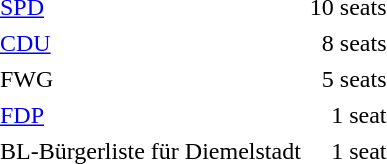<table cellpadding="2" style="width:250px; text-align:right; white-space:nowrap;">
<tr>
<td style="text-align:left;"><a href='#'>SPD</a></td>
<td>10 seats</td>
</tr>
<tr>
<td style="text-align:left;"><a href='#'>CDU</a></td>
<td>8 seats</td>
</tr>
<tr>
<td style="text-align:left;">FWG</td>
<td>5 seats</td>
</tr>
<tr>
<td style="text-align:left;"><a href='#'>FDP</a></td>
<td>1 seat</td>
</tr>
<tr>
<td style="text-align:left;">BL-Bürgerliste für Diemelstadt</td>
<td>1 seat</td>
</tr>
</table>
